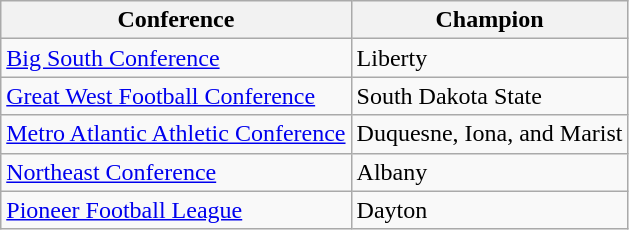<table class="wikitable">
<tr>
<th>Conference</th>
<th>Champion</th>
</tr>
<tr>
<td><a href='#'>Big South Conference</a></td>
<td>Liberty</td>
</tr>
<tr>
<td><a href='#'>Great West Football Conference</a></td>
<td>South Dakota State</td>
</tr>
<tr>
<td><a href='#'>Metro Atlantic Athletic Conference</a></td>
<td>Duquesne, Iona, and Marist</td>
</tr>
<tr>
<td><a href='#'>Northeast Conference</a></td>
<td>Albany</td>
</tr>
<tr>
<td><a href='#'>Pioneer Football League</a></td>
<td>Dayton</td>
</tr>
</table>
